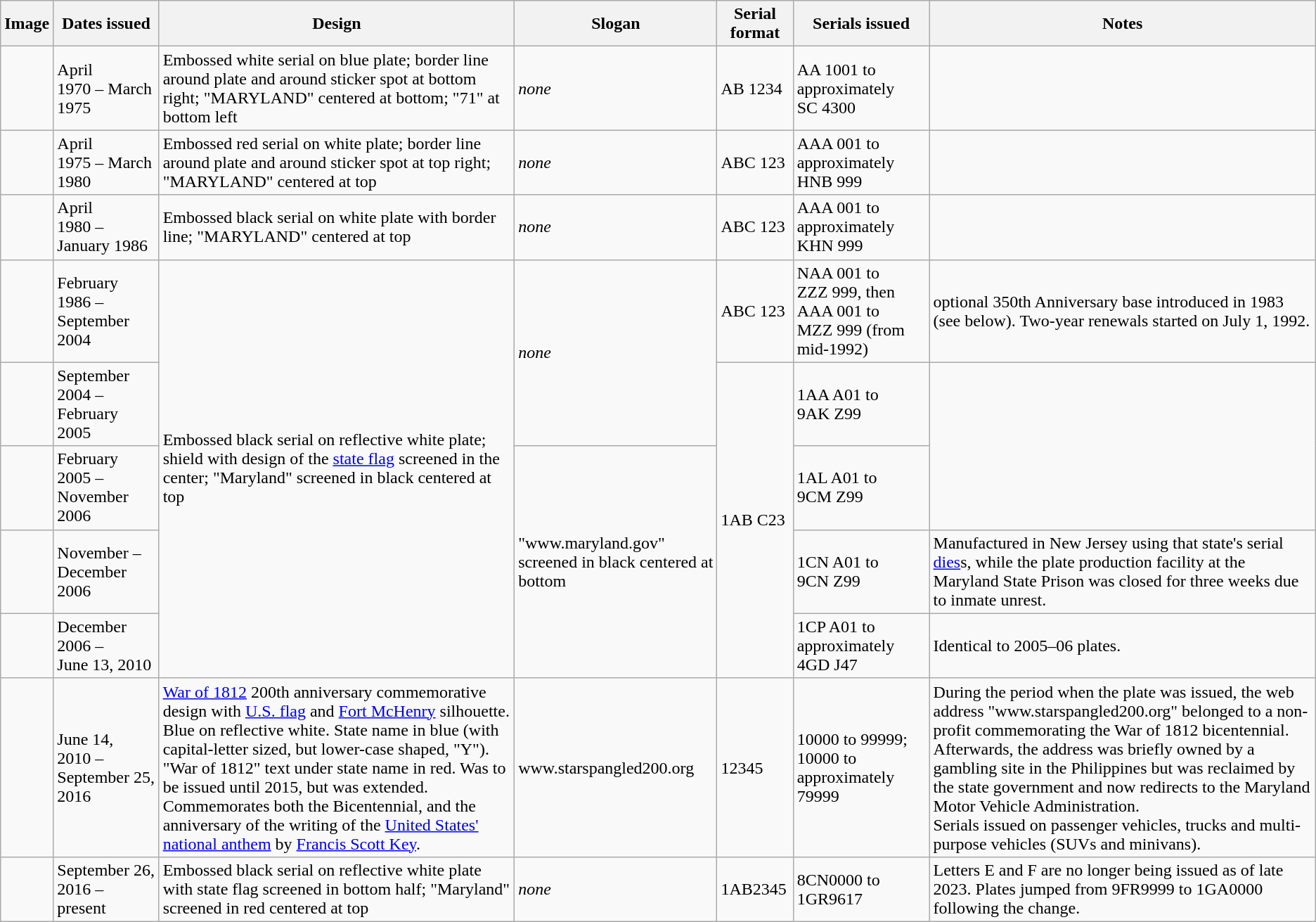<table class="wikitable">
<tr>
<th>Image</th>
<th>Dates issued</th>
<th>Design</th>
<th>Slogan</th>
<th>Serial format</th>
<th>Serials issued</th>
<th>Notes</th>
</tr>
<tr>
<td></td>
<td>April<br>1970 – March<br>1975</td>
<td>Embossed white serial on blue plate; border line around plate and around sticker spot at bottom right; "MARYLAND" centered at bottom; "71" at bottom left</td>
<td><em>none</em></td>
<td>AB 1234</td>
<td>AA 1001 to approximately SC 4300</td>
<td></td>
</tr>
<tr>
<td></td>
<td>April<br>1975 – March<br>1980</td>
<td>Embossed red serial on white plate; border line around plate and around sticker spot at top right; "MARYLAND" centered at top</td>
<td><em>none</em></td>
<td>ABC 123</td>
<td>AAA 001 to approximately HNB 999</td>
<td></td>
</tr>
<tr>
<td></td>
<td>April<br>1980 – January 1986</td>
<td>Embossed black serial on white plate with border line; "MARYLAND" centered at top</td>
<td><em>none</em></td>
<td>ABC 123</td>
<td>AAA 001 to approximately KHN 999</td>
<td></td>
</tr>
<tr>
<td></td>
<td>February 1986 – September 2004</td>
<td rowspan="5">Embossed black serial on reflective white plate; shield with design of the <a href='#'>state flag</a> screened in the center; "Maryland" screened in black centered at top</td>
<td rowspan="2"><em>none</em></td>
<td>ABC 123</td>
<td>NAA 001 to ZZZ 999, then AAA 001 to MZZ 999 (from mid-1992)</td>
<td> optional 350th Anniversary base introduced in 1983 (see below). Two-year renewals started on July 1, 1992.</td>
</tr>
<tr>
<td></td>
<td>September 2004 – February 2005</td>
<td rowspan="4">1AB C23</td>
<td>1AA A01 to 9AK Z99</td>
<td rowspan="2"></td>
</tr>
<tr>
<td></td>
<td>February 2005 – November 2006</td>
<td rowspan="3">"www.maryland.gov" screened in black centered at bottom</td>
<td>1AL A01 to 9CM Z99</td>
</tr>
<tr>
<td></td>
<td>November – December 2006</td>
<td>1CN A01 to 9CN Z99</td>
<td>Manufactured in New Jersey using that state's serial <a href='#'>dies</a>s, while the plate production facility at the Maryland State Prison was closed for three weeks due to inmate unrest.</td>
</tr>
<tr>
<td></td>
<td>December 2006 –<br>June 13, 2010</td>
<td>1CP A01 to approximately 4GD J47</td>
<td>Identical to 2005–06 plates.</td>
</tr>
<tr>
<td></td>
<td>June 14, 2010 – September 25, 2016</td>
<td><a href='#'>War of 1812</a> 200th anniversary commemorative design with <a href='#'>U.S. flag</a> and <a href='#'>Fort McHenry</a> silhouette.  Blue on reflective white.  State name in blue (with capital-letter sized, but lower-case shaped, "Y").  "War of 1812" text under state name in red. Was to be issued until 2015, but was extended. Commemorates both the Bicentennial, and the anniversary of the writing of the <a href='#'>United States' national anthem</a> by <a href='#'>Francis Scott Key</a>.</td>
<td>www.starspangled200.org</td>
<td>12345</td>
<td>10000 to 99999; 10000 to approximately 79999</td>
<td>During the period when the plate was issued, the web address "www.starspangled200.org" belonged to a non-profit commemorating the War of 1812 bicentennial. Afterwards, the address was briefly owned by a gambling site in the Philippines but was reclaimed by the state government and now redirects to the Maryland Motor Vehicle Administration.<br>Serials issued on passenger vehicles, trucks and multi-purpose vehicles (SUVs and minivans).</td>
</tr>
<tr>
<td></td>
<td>September 26, 2016 – present</td>
<td>Embossed black serial on reflective white plate with state flag screened in bottom half; "Maryland" screened in red centered at top</td>
<td><em>none</em></td>
<td>1AB2345</td>
<td>8CN0000 to 1GR9617 </td>
<td>Letters E and F are no longer being issued as of late 2023. Plates jumped from 9FR9999 to 1GA0000 following the change.</td>
</tr>
</table>
